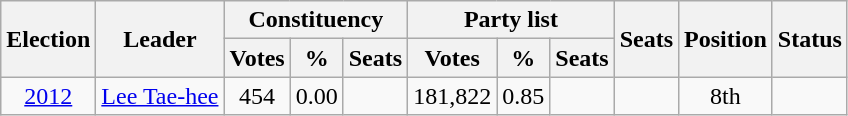<table class="wikitable" style="text-align:center">
<tr>
<th rowspan="2">Election</th>
<th rowspan="2">Leader</th>
<th colspan="3">Constituency</th>
<th colspan="3">Party list</th>
<th rowspan="2">Seats</th>
<th rowspan="2">Position</th>
<th rowspan="2">Status</th>
</tr>
<tr>
<th>Votes</th>
<th>%</th>
<th>Seats</th>
<th>Votes</th>
<th>%</th>
<th>Seats</th>
</tr>
<tr>
<td><a href='#'>2012</a></td>
<td><a href='#'>Lee Tae-hee</a></td>
<td>454</td>
<td>0.00</td>
<td></td>
<td>181,822</td>
<td>0.85</td>
<td></td>
<td></td>
<td>8th</td>
<td></td>
</tr>
</table>
